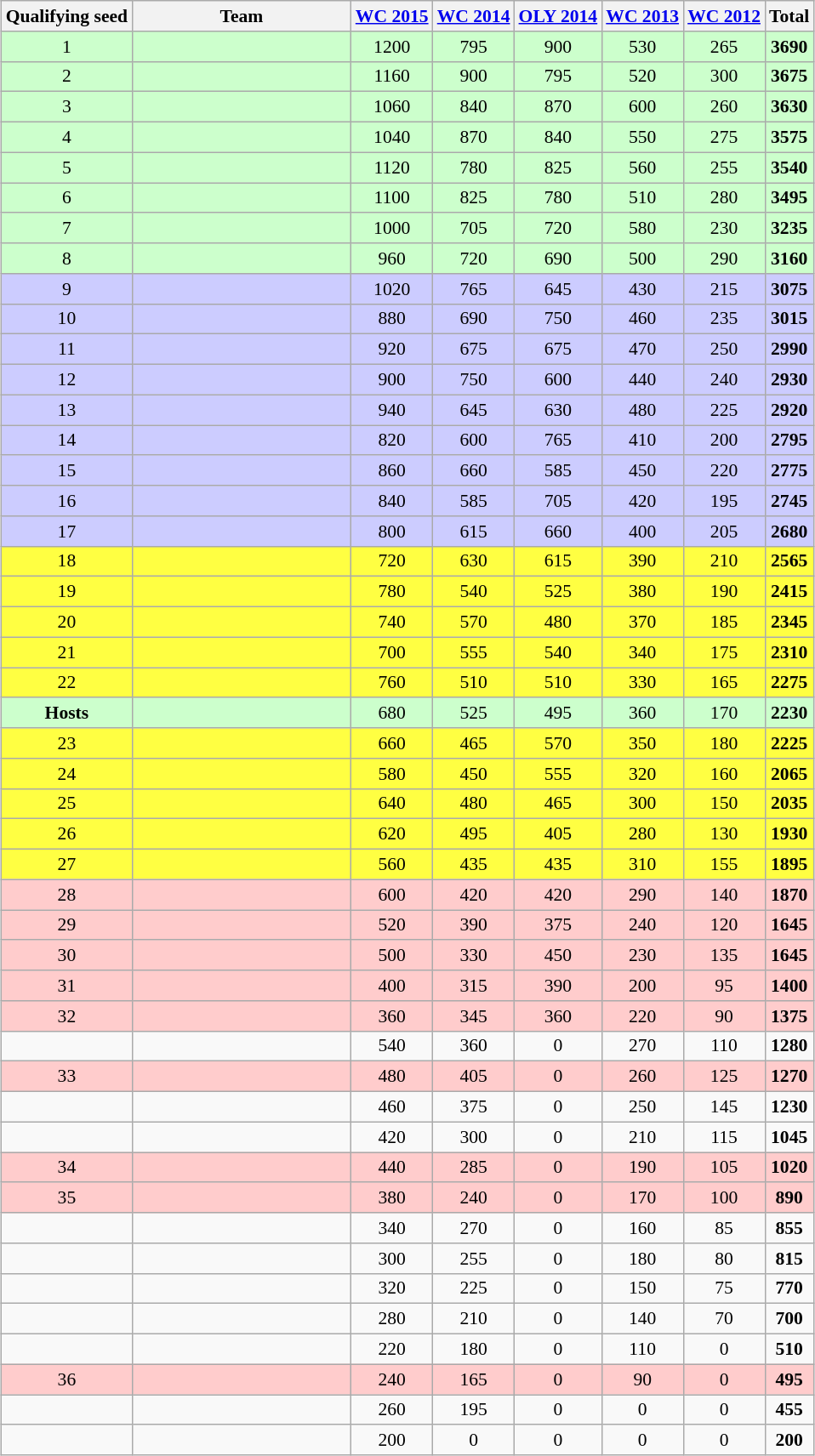<table class="wikitable sortable" style="font-size:90%; text-align:center;margin: 1em auto 1em auto ">
<tr>
<th>Qualifying seed</th>
<th width=165>Team</th>
<th><a href='#'>WC 2015</a></th>
<th><a href='#'>WC 2014</a></th>
<th><a href='#'>OLY 2014</a></th>
<th><a href='#'>WC 2013</a></th>
<th><a href='#'>WC 2012</a></th>
<th>Total</th>
</tr>
<tr style="background: #ccffcc;">
<td>1</td>
<td align=left></td>
<td>1200</td>
<td>795</td>
<td>900</td>
<td>530</td>
<td>265</td>
<td><strong>3690</strong></td>
</tr>
<tr style="background: #ccffcc;">
<td>2</td>
<td align=left></td>
<td>1160</td>
<td>900</td>
<td>795</td>
<td>520</td>
<td>300</td>
<td><strong>3675</strong></td>
</tr>
<tr style="background: #ccffcc;">
<td>3</td>
<td align=left></td>
<td>1060</td>
<td>840</td>
<td>870</td>
<td>600</td>
<td>260</td>
<td><strong>3630</strong></td>
</tr>
<tr style="background: #ccffcc;">
<td>4</td>
<td align=left></td>
<td>1040</td>
<td>870</td>
<td>840</td>
<td>550</td>
<td>275</td>
<td><strong>3575</strong></td>
</tr>
<tr style="background: #ccffcc;">
<td>5</td>
<td align=left></td>
<td>1120</td>
<td>780</td>
<td>825</td>
<td>560</td>
<td>255</td>
<td><strong>3540</strong></td>
</tr>
<tr style="background: #ccffcc;">
<td>6</td>
<td align=left></td>
<td>1100</td>
<td>825</td>
<td>780</td>
<td>510</td>
<td>280</td>
<td><strong>3495</strong></td>
</tr>
<tr style="background: #ccffcc;">
<td>7</td>
<td align=left></td>
<td>1000</td>
<td>705</td>
<td>720</td>
<td>580</td>
<td>230</td>
<td><strong>3235</strong></td>
</tr>
<tr style="background: #ccffcc;">
<td>8</td>
<td align=left></td>
<td>960</td>
<td>720</td>
<td>690</td>
<td>500</td>
<td>290</td>
<td><strong>3160</strong></td>
</tr>
<tr style="background: #ccccff;">
<td>9</td>
<td align=left></td>
<td>1020</td>
<td>765</td>
<td>645</td>
<td>430</td>
<td>215</td>
<td><strong>3075</strong></td>
</tr>
<tr style="background: #ccccff;">
<td>10</td>
<td align=left></td>
<td>880</td>
<td>690</td>
<td>750</td>
<td>460</td>
<td>235</td>
<td><strong>3015</strong></td>
</tr>
<tr style="background: #ccccff;">
<td>11</td>
<td align=left></td>
<td>920</td>
<td>675</td>
<td>675</td>
<td>470</td>
<td>250</td>
<td><strong>2990</strong></td>
</tr>
<tr style="background: #ccccff;">
<td>12</td>
<td align=left></td>
<td>900</td>
<td>750</td>
<td>600</td>
<td>440</td>
<td>240</td>
<td><strong>2930</strong></td>
</tr>
<tr style="background: #ccccff;">
<td>13</td>
<td align=left></td>
<td>940</td>
<td>645</td>
<td>630</td>
<td>480</td>
<td>225</td>
<td><strong>2920</strong></td>
</tr>
<tr style="background: #ccccff;">
<td>14</td>
<td align=left></td>
<td>820</td>
<td>600</td>
<td>765</td>
<td>410</td>
<td>200</td>
<td><strong>2795</strong></td>
</tr>
<tr style="background: #ccccff;">
<td>15</td>
<td align=left></td>
<td>860</td>
<td>660</td>
<td>585</td>
<td>450</td>
<td>220</td>
<td><strong>2775</strong></td>
</tr>
<tr style="background: #ccccff;">
<td>16</td>
<td align=left></td>
<td>840</td>
<td>585</td>
<td>705</td>
<td>420</td>
<td>195</td>
<td><strong>2745</strong></td>
</tr>
<tr style="background: #ccccff;">
<td>17</td>
<td align=left></td>
<td>800</td>
<td>615</td>
<td>660</td>
<td>400</td>
<td>205</td>
<td><strong>2680</strong></td>
</tr>
<tr style="background: #ffff42;">
<td>18</td>
<td align=left></td>
<td>720</td>
<td>630</td>
<td>615</td>
<td>390</td>
<td>210</td>
<td><strong>2565</strong></td>
</tr>
<tr style="background: #ffff42;">
<td>19</td>
<td align=left></td>
<td>780</td>
<td>540</td>
<td>525</td>
<td>380</td>
<td>190</td>
<td><strong>2415</strong></td>
</tr>
<tr style="background: #ffff42;">
<td>20</td>
<td align=left></td>
<td>740</td>
<td>570</td>
<td>480</td>
<td>370</td>
<td>185</td>
<td><strong>2345</strong></td>
</tr>
<tr style="background: #ffff42;">
<td>21</td>
<td align=left></td>
<td>700</td>
<td>555</td>
<td>540</td>
<td>340</td>
<td>175</td>
<td><strong>2310</strong></td>
</tr>
<tr style="background: #ffff42;">
<td>22</td>
<td align=left></td>
<td>760</td>
<td>510</td>
<td>510</td>
<td>330</td>
<td>165</td>
<td><strong>2275</strong></td>
</tr>
<tr style="background:#ccffcc;">
<td><strong>Hosts</strong></td>
<td align=left></td>
<td>680</td>
<td>525</td>
<td>495</td>
<td>360</td>
<td>170</td>
<td><strong>2230</strong></td>
</tr>
<tr style="background: #ffff42;">
<td>23</td>
<td align=left></td>
<td>660</td>
<td>465</td>
<td>570</td>
<td>350</td>
<td>180</td>
<td><strong>2225</strong></td>
</tr>
<tr style="background: #ffff42;">
<td>24</td>
<td align=left></td>
<td>580</td>
<td>450</td>
<td>555</td>
<td>320</td>
<td>160</td>
<td><strong>2065</strong></td>
</tr>
<tr style="background: #ffff42;">
<td>25</td>
<td align=left></td>
<td>640</td>
<td>480</td>
<td>465</td>
<td>300</td>
<td>150</td>
<td><strong>2035</strong></td>
</tr>
<tr style="background: #ffff42;">
<td>26</td>
<td align=left></td>
<td>620</td>
<td>495</td>
<td>405</td>
<td>280</td>
<td>130</td>
<td><strong>1930</strong></td>
</tr>
<tr style="background: #ffff42;">
<td>27</td>
<td align=left></td>
<td>560</td>
<td>435</td>
<td>435</td>
<td>310</td>
<td>155</td>
<td><strong>1895</strong></td>
</tr>
<tr style="background: #ffcccc;">
<td>28</td>
<td align=left></td>
<td>600</td>
<td>420</td>
<td>420</td>
<td>290</td>
<td>140</td>
<td><strong>1870</strong></td>
</tr>
<tr style="background: #ffcccc;">
<td>29</td>
<td align=left></td>
<td>520</td>
<td>390</td>
<td>375</td>
<td>240</td>
<td>120</td>
<td><strong>1645</strong></td>
</tr>
<tr style="background: #ffcccc;">
<td>30</td>
<td align=left></td>
<td>500</td>
<td>330</td>
<td>450</td>
<td>230</td>
<td>135</td>
<td><strong>1645</strong></td>
</tr>
<tr style="background: #ffcccc;">
<td>31</td>
<td align=left></td>
<td>400</td>
<td>315</td>
<td>390</td>
<td>200</td>
<td>95</td>
<td><strong>1400</strong></td>
</tr>
<tr style="background: #ffcccc;">
<td>32</td>
<td align=left></td>
<td>360</td>
<td>345</td>
<td>360</td>
<td>220</td>
<td>90</td>
<td><strong>1375</strong></td>
</tr>
<tr style=>
<td></td>
<td align=left></td>
<td>540</td>
<td>360</td>
<td>0</td>
<td>270</td>
<td>110</td>
<td><strong>1280</strong></td>
</tr>
<tr style="background: #ffcccc;">
<td>33</td>
<td align=left></td>
<td>480</td>
<td>405</td>
<td>0</td>
<td>260</td>
<td>125</td>
<td><strong>1270</strong></td>
</tr>
<tr style=>
<td></td>
<td align=left></td>
<td>460</td>
<td>375</td>
<td>0</td>
<td>250</td>
<td>145</td>
<td><strong>1230</strong></td>
</tr>
<tr style=>
<td></td>
<td align=left></td>
<td>420</td>
<td>300</td>
<td>0</td>
<td>210</td>
<td>115</td>
<td><strong>1045</strong></td>
</tr>
<tr style="background: #ffcccc;">
<td>34</td>
<td align=left></td>
<td>440</td>
<td>285</td>
<td>0</td>
<td>190</td>
<td>105</td>
<td><strong>1020</strong></td>
</tr>
<tr style="background: #ffcccc;">
<td>35</td>
<td align=left></td>
<td>380</td>
<td>240</td>
<td>0</td>
<td>170</td>
<td>100</td>
<td><strong>890</strong></td>
</tr>
<tr style=>
<td></td>
<td align=left></td>
<td>340</td>
<td>270</td>
<td>0</td>
<td>160</td>
<td>85</td>
<td><strong>855</strong></td>
</tr>
<tr style=>
<td></td>
<td align=left></td>
<td>300</td>
<td>255</td>
<td>0</td>
<td>180</td>
<td>80</td>
<td><strong>815</strong></td>
</tr>
<tr style=>
<td></td>
<td align=left></td>
<td>320</td>
<td>225</td>
<td>0</td>
<td>150</td>
<td>75</td>
<td><strong>770</strong></td>
</tr>
<tr style=>
<td></td>
<td align=left></td>
<td>280</td>
<td>210</td>
<td>0</td>
<td>140</td>
<td>70</td>
<td><strong>700</strong></td>
</tr>
<tr style=>
<td></td>
<td align=left></td>
<td>220</td>
<td>180</td>
<td>0</td>
<td>110</td>
<td>0</td>
<td><strong>510</strong></td>
</tr>
<tr style="background: #ffcccc;">
<td>36</td>
<td align=left></td>
<td>240</td>
<td>165</td>
<td>0</td>
<td>90</td>
<td>0</td>
<td><strong>495</strong></td>
</tr>
<tr style=>
<td></td>
<td align=left></td>
<td>260</td>
<td>195</td>
<td>0</td>
<td>0</td>
<td>0</td>
<td><strong>455</strong></td>
</tr>
<tr style=>
<td></td>
<td align=left></td>
<td>200</td>
<td>0</td>
<td>0</td>
<td>0</td>
<td>0</td>
<td><strong>200</strong></td>
</tr>
</table>
